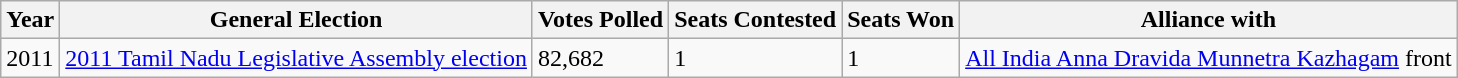<table class="wikitable">
<tr>
<th>Year</th>
<th>General Election</th>
<th>Votes Polled</th>
<th>Seats Contested</th>
<th>Seats Won</th>
<th>Alliance with</th>
</tr>
<tr>
<td>2011</td>
<td><a href='#'>2011 Tamil Nadu Legislative Assembly election</a></td>
<td>82,682</td>
<td>1</td>
<td>1</td>
<td><a href='#'>All India Anna Dravida Munnetra Kazhagam</a> front</td>
</tr>
</table>
